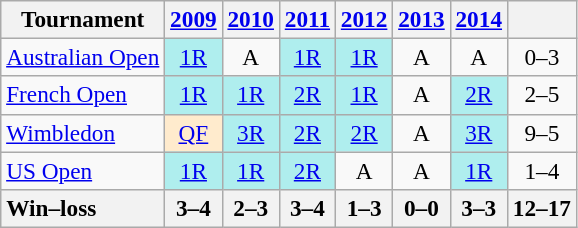<table class=wikitable style=text-align:center;font-size:97%>
<tr>
<th>Tournament</th>
<th><a href='#'>2009</a></th>
<th><a href='#'>2010</a></th>
<th><a href='#'>2011</a></th>
<th><a href='#'>2012</a></th>
<th><a href='#'>2013</a></th>
<th><a href='#'>2014</a></th>
<th></th>
</tr>
<tr>
<td align=left><a href='#'>Australian Open</a></td>
<td bgcolor=#afeeee><a href='#'>1R</a></td>
<td>A</td>
<td bgcolor=#afeeee><a href='#'>1R</a></td>
<td bgcolor=#afeeee><a href='#'>1R</a></td>
<td>A</td>
<td>A</td>
<td>0–3</td>
</tr>
<tr>
<td align=left><a href='#'>French Open</a></td>
<td bgcolor=#afeeee><a href='#'>1R</a></td>
<td bgcolor=#afeeee><a href='#'>1R</a></td>
<td bgcolor=#afeeee><a href='#'>2R</a></td>
<td bgcolor=#afeeee><a href='#'>1R</a></td>
<td>A</td>
<td bgcolor=#afeeee><a href='#'>2R</a></td>
<td>2–5</td>
</tr>
<tr>
<td align=left><a href='#'>Wimbledon</a></td>
<td bgcolor=#ffebcd><a href='#'>QF</a></td>
<td bgcolor=#afeeee><a href='#'>3R</a></td>
<td bgcolor=#afeeee><a href='#'>2R</a></td>
<td bgcolor=#afeeee><a href='#'>2R</a></td>
<td>A</td>
<td bgcolor=#afeeee><a href='#'>3R</a></td>
<td>9–5</td>
</tr>
<tr>
<td align=left><a href='#'>US Open</a></td>
<td bgcolor=#afeeee><a href='#'>1R</a></td>
<td bgcolor=#afeeee><a href='#'>1R</a></td>
<td bgcolor=#afeeee><a href='#'>2R</a></td>
<td>A</td>
<td>A</td>
<td bgcolor=#afeeee><a href='#'>1R</a></td>
<td>1–4</td>
</tr>
<tr>
<th style=text-align:left>Win–loss</th>
<th>3–4</th>
<th>2–3</th>
<th>3–4</th>
<th>1–3</th>
<th>0–0</th>
<th>3–3</th>
<th>12–17</th>
</tr>
</table>
